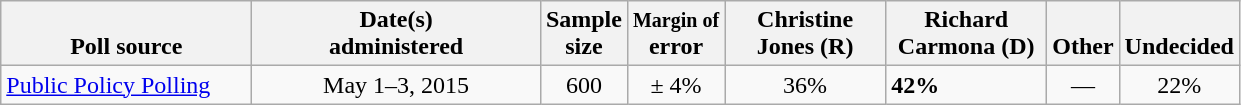<table class="wikitable">
<tr valign= bottom>
<th style="width:160px;">Poll source</th>
<th style="width:185px;">Date(s)<br>administered</th>
<th class=small>Sample<br>size</th>
<th><small>Margin of</small><br>error</th>
<th style="width:100px;">Christine<br>Jones (R)</th>
<th style="width:100px;">Richard<br>Carmona (D)</th>
<th>Other</th>
<th>Undecided</th>
</tr>
<tr>
<td><a href='#'>Public Policy Polling</a></td>
<td align=center>May 1–3, 2015</td>
<td align=center>600</td>
<td align=center>± 4%</td>
<td align=center>36%</td>
<td><strong>42%</strong></td>
<td align=center>—</td>
<td align=center>22%</td>
</tr>
</table>
